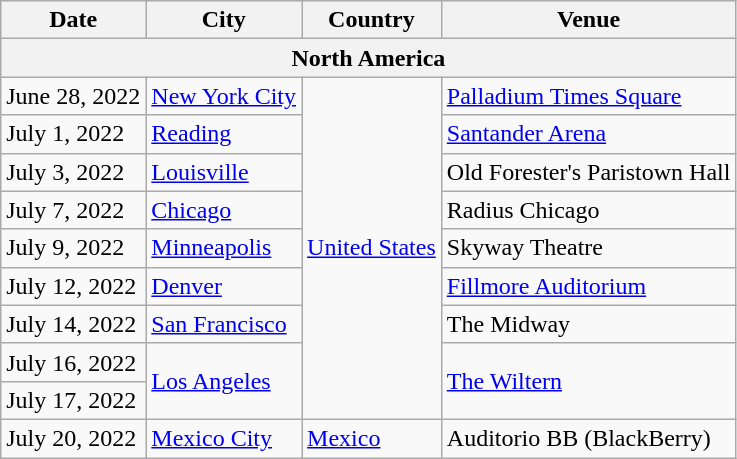<table class="wikitable">
<tr>
<th>Date</th>
<th>City</th>
<th>Country</th>
<th>Venue</th>
</tr>
<tr>
<th colspan="4">North America</th>
</tr>
<tr>
<td>June 28, 2022</td>
<td><a href='#'>New York City</a></td>
<td rowspan="9"><a href='#'>United States</a></td>
<td><a href='#'>Palladium Times Square</a></td>
</tr>
<tr>
<td>July 1, 2022</td>
<td><a href='#'>Reading</a></td>
<td><a href='#'>Santander Arena</a></td>
</tr>
<tr>
<td>July 3, 2022</td>
<td><a href='#'>Louisville</a></td>
<td>Old Forester's Paristown Hall</td>
</tr>
<tr>
<td>July 7, 2022</td>
<td><a href='#'>Chicago</a></td>
<td>Radius Chicago</td>
</tr>
<tr>
<td>July 9, 2022</td>
<td><a href='#'>Minneapolis</a></td>
<td>Skyway Theatre</td>
</tr>
<tr>
<td>July 12, 2022</td>
<td><a href='#'>Denver</a></td>
<td><a href='#'>Fillmore Auditorium</a></td>
</tr>
<tr>
<td>July 14, 2022</td>
<td><a href='#'>San Francisco</a></td>
<td>The Midway</td>
</tr>
<tr>
<td>July 16, 2022</td>
<td rowspan="2"><a href='#'>Los Angeles</a></td>
<td rowspan="2"><a href='#'>The Wiltern</a></td>
</tr>
<tr>
<td>July 17, 2022</td>
</tr>
<tr>
<td>July 20, 2022</td>
<td><a href='#'>Mexico City</a></td>
<td><a href='#'>Mexico</a></td>
<td>Auditorio BB (BlackBerry)</td>
</tr>
</table>
